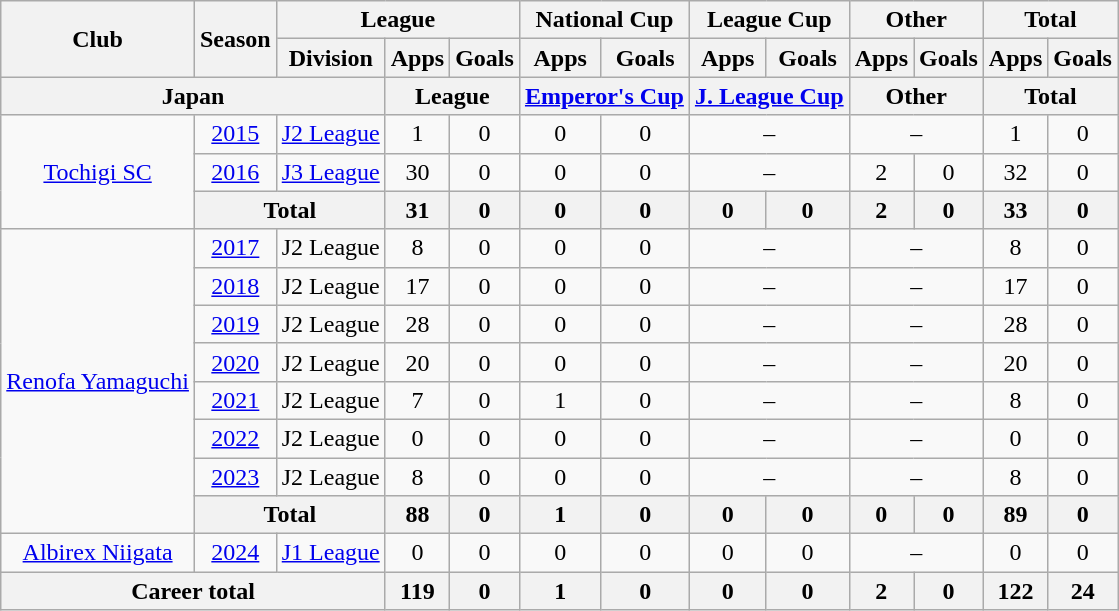<table class="wikitable" style="text-align: center">
<tr>
<th rowspan="2">Club</th>
<th rowspan="2">Season</th>
<th colspan="3">League</th>
<th colspan="2">National Cup</th>
<th colspan="2">League Cup</th>
<th colspan="2">Other</th>
<th colspan="2">Total</th>
</tr>
<tr>
<th>Division</th>
<th>Apps</th>
<th>Goals</th>
<th>Apps</th>
<th>Goals</th>
<th>Apps</th>
<th>Goals</th>
<th>Apps</th>
<th>Goals</th>
<th>Apps</th>
<th>Goals</th>
</tr>
<tr>
<th colspan=3>Japan</th>
<th colspan=2>League</th>
<th colspan=2><a href='#'>Emperor's Cup</a></th>
<th colspan=2><a href='#'>J. League Cup</a></th>
<th colspan=2>Other</th>
<th colspan=2>Total</th>
</tr>
<tr>
<td rowspan="3"><a href='#'>Tochigi SC</a></td>
<td><a href='#'>2015</a></td>
<td><a href='#'>J2 League</a></td>
<td>1</td>
<td>0</td>
<td>0</td>
<td>0</td>
<td colspan="2">–</td>
<td colspan="2">–</td>
<td>1</td>
<td>0</td>
</tr>
<tr>
<td><a href='#'>2016</a></td>
<td><a href='#'>J3 League</a></td>
<td>30</td>
<td>0</td>
<td>0</td>
<td>0</td>
<td colspan="2">–</td>
<td>2</td>
<td>0</td>
<td>32</td>
<td>0</td>
</tr>
<tr>
<th colspan=2>Total</th>
<th>31</th>
<th>0</th>
<th>0</th>
<th>0</th>
<th>0</th>
<th>0</th>
<th>2</th>
<th>0</th>
<th>33</th>
<th>0</th>
</tr>
<tr>
<td rowspan="8"><a href='#'>Renofa Yamaguchi</a></td>
<td><a href='#'>2017</a></td>
<td>J2 League</td>
<td>8</td>
<td>0</td>
<td>0</td>
<td>0</td>
<td colspan="2">–</td>
<td colspan="2">–</td>
<td>8</td>
<td>0</td>
</tr>
<tr>
<td><a href='#'>2018</a></td>
<td>J2 League</td>
<td>17</td>
<td>0</td>
<td>0</td>
<td>0</td>
<td colspan="2">–</td>
<td colspan="2">–</td>
<td>17</td>
<td>0</td>
</tr>
<tr>
<td><a href='#'>2019</a></td>
<td>J2 League</td>
<td>28</td>
<td>0</td>
<td>0</td>
<td>0</td>
<td colspan="2">–</td>
<td colspan="2">–</td>
<td>28</td>
<td>0</td>
</tr>
<tr>
<td><a href='#'>2020</a></td>
<td>J2 League</td>
<td>20</td>
<td>0</td>
<td>0</td>
<td>0</td>
<td colspan="2">–</td>
<td colspan="2">–</td>
<td>20</td>
<td>0</td>
</tr>
<tr>
<td><a href='#'>2021</a></td>
<td>J2 League</td>
<td>7</td>
<td>0</td>
<td>1</td>
<td>0</td>
<td colspan="2">–</td>
<td colspan="2">–</td>
<td>8</td>
<td>0</td>
</tr>
<tr>
<td><a href='#'>2022</a></td>
<td>J2 League</td>
<td>0</td>
<td>0</td>
<td>0</td>
<td>0</td>
<td colspan="2">–</td>
<td colspan="2">–</td>
<td>0</td>
<td>0</td>
</tr>
<tr>
<td><a href='#'>2023</a></td>
<td>J2 League</td>
<td>8</td>
<td>0</td>
<td>0</td>
<td>0</td>
<td colspan="2">–</td>
<td colspan="2">–</td>
<td>8</td>
<td>0</td>
</tr>
<tr>
<th colspan=2>Total</th>
<th>88</th>
<th>0</th>
<th>1</th>
<th>0</th>
<th>0</th>
<th>0</th>
<th>0</th>
<th>0</th>
<th>89</th>
<th>0</th>
</tr>
<tr>
<td rowspan="1"><a href='#'>Albirex Niigata</a></td>
<td><a href='#'>2024</a></td>
<td><a href='#'>J1 League</a></td>
<td>0</td>
<td>0</td>
<td>0</td>
<td>0</td>
<td>0</td>
<td>0</td>
<td colspan="2">–</td>
<td>0</td>
<td>0</td>
</tr>
<tr>
<th colspan=3>Career total</th>
<th>119</th>
<th>0</th>
<th>1</th>
<th>0</th>
<th>0</th>
<th>0</th>
<th>2</th>
<th>0</th>
<th>122</th>
<th>24</th>
</tr>
</table>
